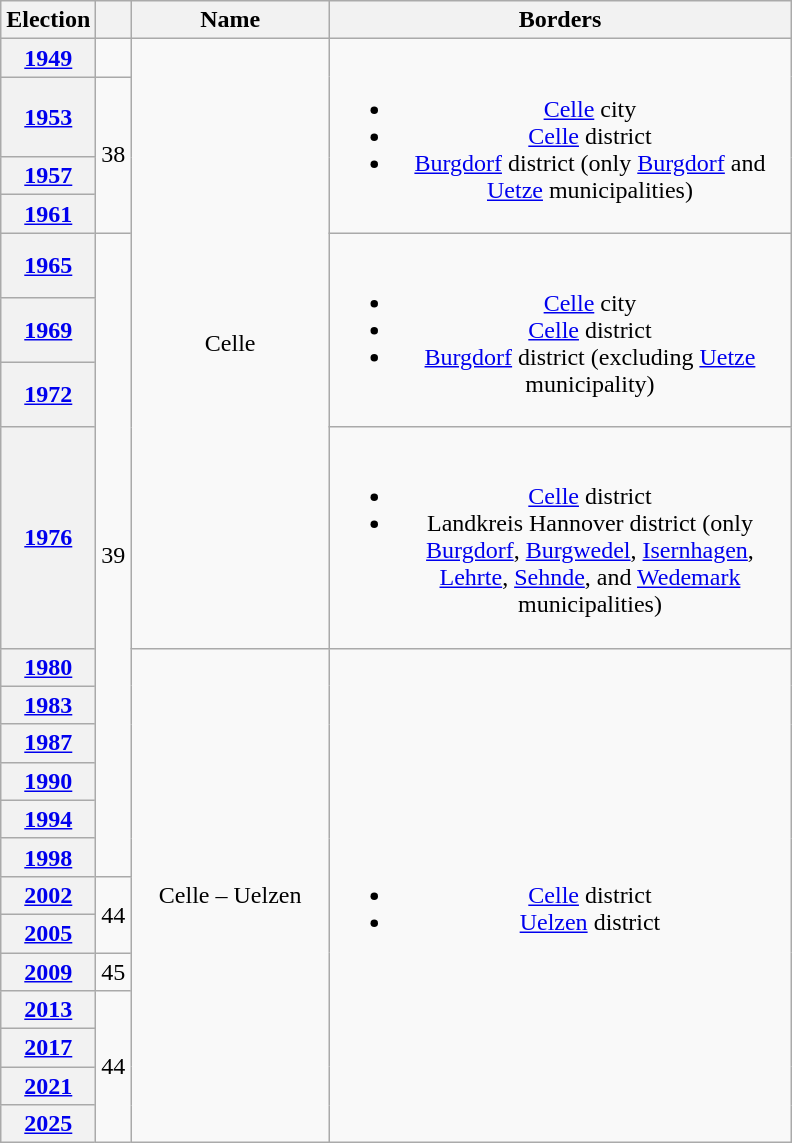<table class=wikitable style="text-align:center">
<tr>
<th>Election</th>
<th></th>
<th width=125px>Name</th>
<th width=300px>Borders</th>
</tr>
<tr>
<th><a href='#'>1949</a></th>
<td></td>
<td rowspan=8>Celle</td>
<td rowspan=4><br><ul><li><a href='#'>Celle</a> city</li><li><a href='#'>Celle</a> district</li><li><a href='#'>Burgdorf</a> district (only <a href='#'>Burgdorf</a> and <a href='#'>Uetze</a> municipalities)</li></ul></td>
</tr>
<tr>
<th><a href='#'>1953</a></th>
<td rowspan=3>38</td>
</tr>
<tr>
<th><a href='#'>1957</a></th>
</tr>
<tr>
<th><a href='#'>1961</a></th>
</tr>
<tr>
<th><a href='#'>1965</a></th>
<td rowspan=10>39</td>
<td rowspan=3><br><ul><li><a href='#'>Celle</a> city</li><li><a href='#'>Celle</a> district</li><li><a href='#'>Burgdorf</a> district (excluding <a href='#'>Uetze</a> municipality)</li></ul></td>
</tr>
<tr>
<th><a href='#'>1969</a></th>
</tr>
<tr>
<th><a href='#'>1972</a></th>
</tr>
<tr>
<th><a href='#'>1976</a></th>
<td><br><ul><li><a href='#'>Celle</a> district</li><li>Landkreis Hannover district (only <a href='#'>Burgdorf</a>, <a href='#'>Burgwedel</a>, <a href='#'>Isernhagen</a>, <a href='#'>Lehrte</a>, <a href='#'>Sehnde</a>, and <a href='#'>Wedemark</a> municipalities)</li></ul></td>
</tr>
<tr>
<th><a href='#'>1980</a></th>
<td rowspan=13>Celle – Uelzen</td>
<td rowspan=13><br><ul><li><a href='#'>Celle</a> district</li><li><a href='#'>Uelzen</a> district</li></ul></td>
</tr>
<tr>
<th><a href='#'>1983</a></th>
</tr>
<tr>
<th><a href='#'>1987</a></th>
</tr>
<tr>
<th><a href='#'>1990</a></th>
</tr>
<tr>
<th><a href='#'>1994</a></th>
</tr>
<tr>
<th><a href='#'>1998</a></th>
</tr>
<tr>
<th><a href='#'>2002</a></th>
<td rowspan=2>44</td>
</tr>
<tr>
<th><a href='#'>2005</a></th>
</tr>
<tr>
<th><a href='#'>2009</a></th>
<td>45</td>
</tr>
<tr>
<th><a href='#'>2013</a></th>
<td rowspan=4>44</td>
</tr>
<tr>
<th><a href='#'>2017</a></th>
</tr>
<tr>
<th><a href='#'>2021</a></th>
</tr>
<tr>
<th><a href='#'>2025</a></th>
</tr>
</table>
